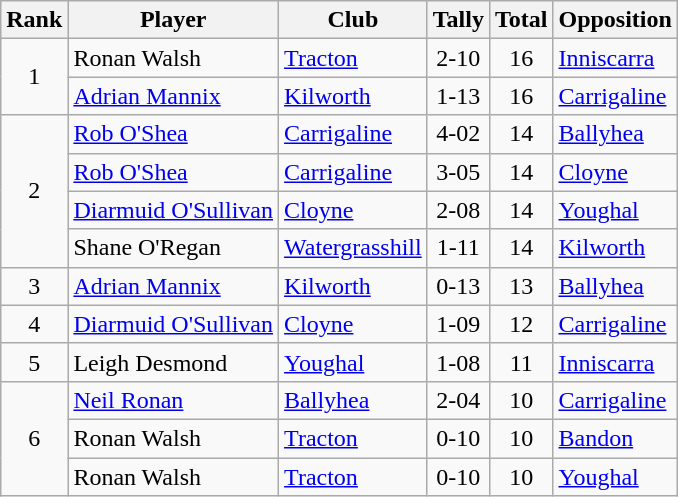<table class="wikitable">
<tr>
<th>Rank</th>
<th>Player</th>
<th>Club</th>
<th>Tally</th>
<th>Total</th>
<th>Opposition</th>
</tr>
<tr>
<td rowspan="2" style="text-align:center;">1</td>
<td>Ronan Walsh</td>
<td><a href='#'>Tracton</a></td>
<td align=center>2-10</td>
<td align=center>16</td>
<td><a href='#'>Inniscarra</a></td>
</tr>
<tr>
<td><a href='#'>Adrian Mannix</a></td>
<td><a href='#'>Kilworth</a></td>
<td align=center>1-13</td>
<td align=center>16</td>
<td><a href='#'>Carrigaline</a></td>
</tr>
<tr>
<td rowspan="4" style="text-align:center;">2</td>
<td><a href='#'>Rob O'Shea</a></td>
<td><a href='#'>Carrigaline</a></td>
<td align=center>4-02</td>
<td align=center>14</td>
<td><a href='#'>Ballyhea</a></td>
</tr>
<tr>
<td><a href='#'>Rob O'Shea</a></td>
<td><a href='#'>Carrigaline</a></td>
<td align=center>3-05</td>
<td align=center>14</td>
<td><a href='#'>Cloyne</a></td>
</tr>
<tr>
<td><a href='#'>Diarmuid O'Sullivan</a></td>
<td><a href='#'>Cloyne</a></td>
<td align=center>2-08</td>
<td align=center>14</td>
<td><a href='#'>Youghal</a></td>
</tr>
<tr>
<td>Shane O'Regan</td>
<td><a href='#'>Watergrasshill</a></td>
<td align=center>1-11</td>
<td align=center>14</td>
<td><a href='#'>Kilworth</a></td>
</tr>
<tr>
<td rowspan="1" style="text-align:center;">3</td>
<td><a href='#'>Adrian Mannix</a></td>
<td><a href='#'>Kilworth</a></td>
<td align=center>0-13</td>
<td align=center>13</td>
<td><a href='#'>Ballyhea</a></td>
</tr>
<tr>
<td rowspan="1" style="text-align:center;">4</td>
<td><a href='#'>Diarmuid O'Sullivan</a></td>
<td><a href='#'>Cloyne</a></td>
<td align=center>1-09</td>
<td align=center>12</td>
<td><a href='#'>Carrigaline</a></td>
</tr>
<tr>
<td rowspan="1" style="text-align:center;">5</td>
<td>Leigh Desmond</td>
<td><a href='#'>Youghal</a></td>
<td align=center>1-08</td>
<td align=center>11</td>
<td><a href='#'>Inniscarra</a></td>
</tr>
<tr>
<td rowspan="3" style="text-align:center;">6</td>
<td><a href='#'>Neil Ronan</a></td>
<td><a href='#'>Ballyhea</a></td>
<td align=center>2-04</td>
<td align=center>10</td>
<td><a href='#'>Carrigaline</a></td>
</tr>
<tr>
<td>Ronan Walsh</td>
<td><a href='#'>Tracton</a></td>
<td align=center>0-10</td>
<td align=center>10</td>
<td><a href='#'>Bandon</a></td>
</tr>
<tr>
<td>Ronan Walsh</td>
<td><a href='#'>Tracton</a></td>
<td align=center>0-10</td>
<td align=center>10</td>
<td><a href='#'>Youghal</a></td>
</tr>
</table>
